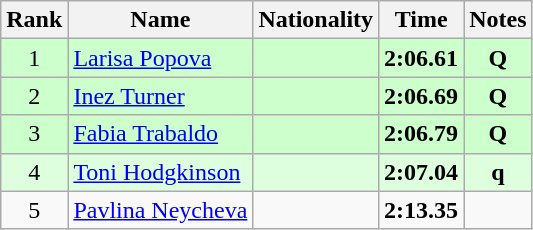<table class="wikitable sortable" style="text-align:center">
<tr>
<th>Rank</th>
<th>Name</th>
<th>Nationality</th>
<th>Time</th>
<th>Notes</th>
</tr>
<tr bgcolor=ccffcc>
<td>1</td>
<td align=left><a href='#'>Larisa Popova</a></td>
<td align=left></td>
<td><strong>2:06.61</strong></td>
<td><strong>Q</strong></td>
</tr>
<tr bgcolor=ccffcc>
<td>2</td>
<td align=left><a href='#'>Inez Turner</a></td>
<td align=left></td>
<td><strong>2:06.69</strong></td>
<td><strong>Q</strong></td>
</tr>
<tr bgcolor=ccffcc>
<td>3</td>
<td align=left><a href='#'>Fabia Trabaldo</a></td>
<td align=left></td>
<td><strong>2:06.79</strong></td>
<td><strong>Q</strong></td>
</tr>
<tr bgcolor=ddffdd>
<td>4</td>
<td align=left><a href='#'>Toni Hodgkinson</a></td>
<td align=left></td>
<td><strong>2:07.04</strong></td>
<td><strong>q</strong></td>
</tr>
<tr>
<td>5</td>
<td align=left><a href='#'>Pavlina Neycheva</a></td>
<td align=left></td>
<td><strong>2:13.35</strong></td>
<td></td>
</tr>
</table>
